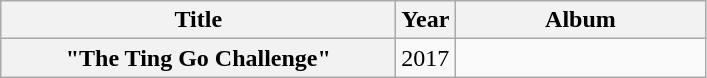<table class="wikitable plainrowheaders" style="text-align:center;">
<tr>
<th scope="col" style="width:16em;">Title</th>
<th scope="col" style="width:1em;">Year</th>
<th scope="col" style="width:10em;">Album</th>
</tr>
<tr>
<th scope="row">"The Ting Go Challenge"<br></th>
<td>2017</td>
<td></td>
</tr>
</table>
